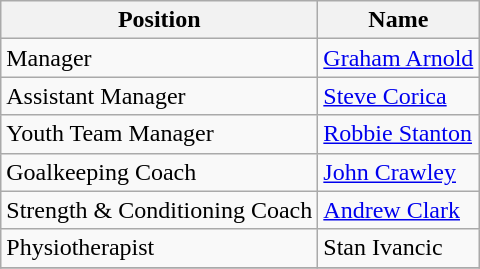<table class="wikitable">
<tr>
<th>Position</th>
<th>Name</th>
</tr>
<tr>
<td>Manager</td>
<td> <a href='#'>Graham Arnold</a></td>
</tr>
<tr>
<td>Assistant Manager</td>
<td> <a href='#'>Steve Corica</a></td>
</tr>
<tr>
<td>Youth Team Manager</td>
<td> <a href='#'>Robbie Stanton</a></td>
</tr>
<tr>
<td>Goalkeeping Coach</td>
<td> <a href='#'>John Crawley</a></td>
</tr>
<tr>
<td>Strength & Conditioning Coach</td>
<td> <a href='#'>Andrew Clark</a></td>
</tr>
<tr>
<td>Physiotherapist</td>
<td> Stan Ivancic</td>
</tr>
<tr>
</tr>
</table>
